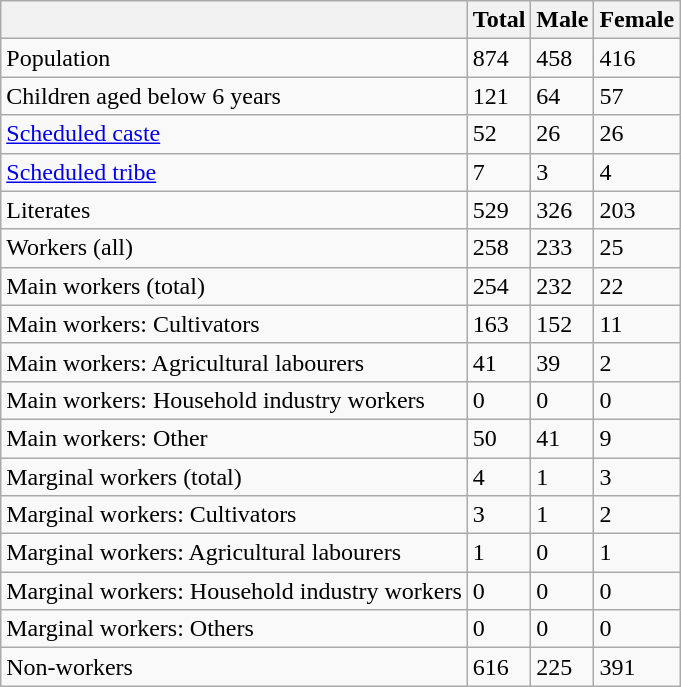<table class="wikitable sortable">
<tr>
<th></th>
<th>Total</th>
<th>Male</th>
<th>Female</th>
</tr>
<tr>
<td>Population</td>
<td>874</td>
<td>458</td>
<td>416</td>
</tr>
<tr>
<td>Children aged below 6 years</td>
<td>121</td>
<td>64</td>
<td>57</td>
</tr>
<tr>
<td><a href='#'>Scheduled caste</a></td>
<td>52</td>
<td>26</td>
<td>26</td>
</tr>
<tr>
<td><a href='#'>Scheduled tribe</a></td>
<td>7</td>
<td>3</td>
<td>4</td>
</tr>
<tr>
<td>Literates</td>
<td>529</td>
<td>326</td>
<td>203</td>
</tr>
<tr>
<td>Workers (all)</td>
<td>258</td>
<td>233</td>
<td>25</td>
</tr>
<tr>
<td>Main workers (total)</td>
<td>254</td>
<td>232</td>
<td>22</td>
</tr>
<tr>
<td>Main workers: Cultivators</td>
<td>163</td>
<td>152</td>
<td>11</td>
</tr>
<tr>
<td>Main workers: Agricultural labourers</td>
<td>41</td>
<td>39</td>
<td>2</td>
</tr>
<tr>
<td>Main workers: Household industry workers</td>
<td>0</td>
<td>0</td>
<td>0</td>
</tr>
<tr>
<td>Main workers: Other</td>
<td>50</td>
<td>41</td>
<td>9</td>
</tr>
<tr>
<td>Marginal workers (total)</td>
<td>4</td>
<td>1</td>
<td>3</td>
</tr>
<tr>
<td>Marginal workers: Cultivators</td>
<td>3</td>
<td>1</td>
<td>2</td>
</tr>
<tr>
<td>Marginal workers: Agricultural labourers</td>
<td>1</td>
<td>0</td>
<td>1</td>
</tr>
<tr>
<td>Marginal workers: Household industry workers</td>
<td>0</td>
<td>0</td>
<td>0</td>
</tr>
<tr>
<td>Marginal workers: Others</td>
<td>0</td>
<td>0</td>
<td>0</td>
</tr>
<tr>
<td>Non-workers</td>
<td>616</td>
<td>225</td>
<td>391</td>
</tr>
</table>
